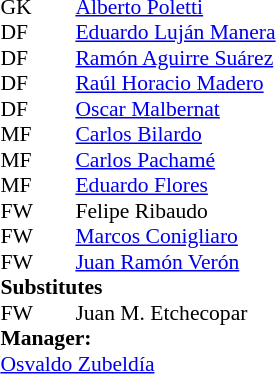<table style="font-size:90%" cellspacing="0" cellpadding="0" align=center>
<tr>
<td colspan=4></td>
</tr>
<tr>
<th width=25></th>
<th width=25></th>
</tr>
<tr>
<td>GK</td>
<td></td>
<td> <a href='#'>Alberto Poletti</a></td>
</tr>
<tr>
<td>DF</td>
<td></td>
<td> <a href='#'>Eduardo Luján Manera</a></td>
</tr>
<tr>
<td>DF</td>
<td></td>
<td> <a href='#'>Ramón Aguirre Suárez</a></td>
</tr>
<tr>
<td>DF</td>
<td></td>
<td> <a href='#'>Raúl Horacio Madero</a></td>
</tr>
<tr>
<td>DF</td>
<td></td>
<td> <a href='#'>Oscar Malbernat</a></td>
</tr>
<tr>
<td>MF</td>
<td></td>
<td> <a href='#'>Carlos Bilardo</a></td>
</tr>
<tr>
<td>MF</td>
<td></td>
<td> <a href='#'>Carlos Pachamé</a></td>
</tr>
<tr>
<td>MF</td>
<td></td>
<td> <a href='#'>Eduardo Flores</a></td>
</tr>
<tr>
<td>FW</td>
<td></td>
<td> Felipe Ribaudo</td>
<td></td>
<td></td>
</tr>
<tr>
<td>FW</td>
<td></td>
<td> <a href='#'>Marcos Conigliaro</a></td>
</tr>
<tr>
<td>FW</td>
<td></td>
<td> <a href='#'>Juan Ramón Verón</a></td>
</tr>
<tr>
<td colspan=4><strong>Substitutes</strong></td>
</tr>
<tr>
<td>FW</td>
<td></td>
<td> Juan M. Etchecopar</td>
<td></td>
<td></td>
</tr>
<tr>
<td colspan=3><strong>Manager:</strong></td>
</tr>
<tr>
<td colspan=4> <a href='#'>Osvaldo Zubeldía</a></td>
</tr>
</table>
